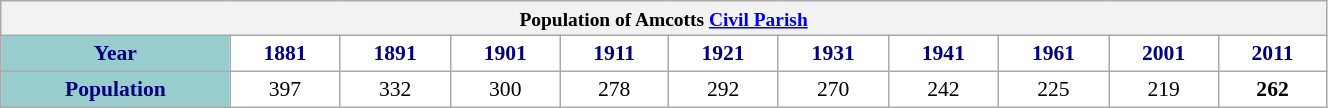<table class="wikitable" style="font-size:90%; width:70%; border:0; text-align:center; line-height:120%;">
<tr>
<th colspan="12" style="text-align:center;font-size:90%;">Population of Amcotts <a href='#'>Civil Parish</a></th>
</tr>
<tr>
<th style="background:#9cc; color:navy; height:17px;">Year</th>
<th style="background:#fff; color:navy;">1881</th>
<th style="background:#fff; color:navy;">1891</th>
<th style="background:#fff; color:navy;">1901</th>
<th style="background:#fff; color:navy;">1911</th>
<th style="background:#fff; color:navy;">1921</th>
<th style="background:#fff; color:navy;">1931</th>
<th style="background:#fff; color:navy;">1941</th>
<th style="background:#fff; color:navy;">1961</th>
<th style="background:#fff; color:navy;">2001</th>
<th style="background:#fff; color:navy;">2011</th>
</tr>
<tr style="text-align:center;">
<th style="background:#9cc; color:navy; height:17px;">Population</th>
<td style="background:#fff; color:black;">397</td>
<td style="background:#fff; color:black;">332</td>
<td style="background:#fff; color:black;">300</td>
<td style="background:#fff; color:black;">278</td>
<td style="background:#fff; color:black;">292</td>
<td style="background:#fff; color:black;">270</td>
<td style="background:#fff; color:black;">242</td>
<td style="background:#fff; color:black;">225</td>
<td style="background:#fff; color:black;">219</td>
<th style="background:#fff; color:black;">262</th>
</tr>
</table>
